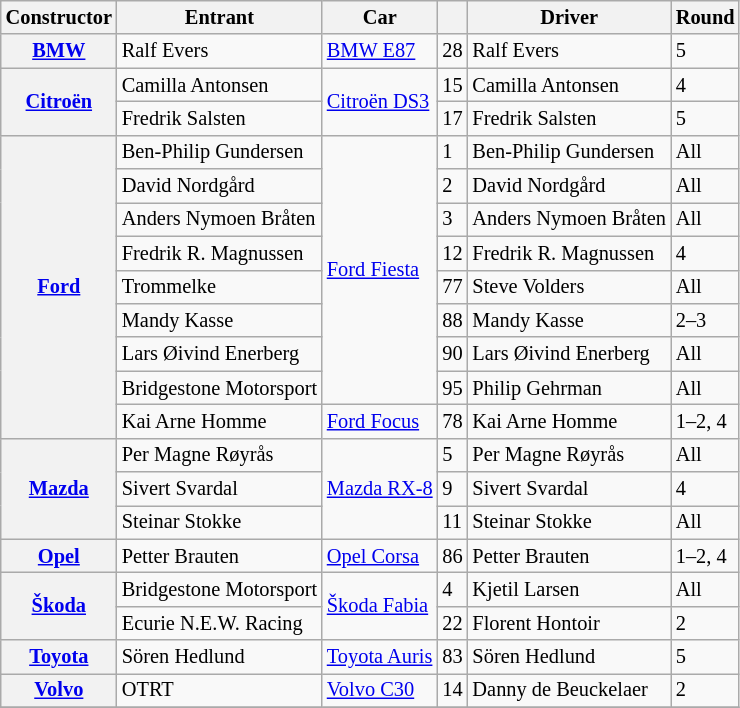<table class="wikitable" style="font-size:85%;">
<tr>
<th>Constructor</th>
<th>Entrant</th>
<th>Car</th>
<th></th>
<th>Driver</th>
<th>Round</th>
</tr>
<tr>
<th><a href='#'>BMW</a></th>
<td> Ralf Evers</td>
<td><a href='#'>BMW E87</a></td>
<td>28</td>
<td> Ralf Evers</td>
<td>5</td>
</tr>
<tr>
<th rowspan=2><a href='#'>Citroën</a></th>
<td> Camilla Antonsen</td>
<td rowspan=2><a href='#'>Citroën DS3</a></td>
<td>15</td>
<td> Camilla Antonsen</td>
<td>4</td>
</tr>
<tr>
<td> Fredrik Salsten</td>
<td>17</td>
<td> Fredrik Salsten</td>
<td>5</td>
</tr>
<tr>
<th rowspan=9><a href='#'>Ford</a></th>
<td> Ben-Philip Gundersen</td>
<td rowspan=8><a href='#'>Ford Fiesta</a></td>
<td>1</td>
<td> Ben-Philip Gundersen</td>
<td>All</td>
</tr>
<tr>
<td> David Nordgård</td>
<td>2</td>
<td> David Nordgård</td>
<td>All</td>
</tr>
<tr>
<td> Anders Nymoen Bråten</td>
<td>3</td>
<td> Anders Nymoen Bråten</td>
<td>All</td>
</tr>
<tr>
<td> Fredrik R. Magnussen</td>
<td>12</td>
<td> Fredrik R. Magnussen</td>
<td>4</td>
</tr>
<tr>
<td> Trommelke</td>
<td>77</td>
<td> Steve Volders</td>
<td>All</td>
</tr>
<tr>
<td> Mandy Kasse</td>
<td>88</td>
<td> Mandy Kasse</td>
<td>2–3</td>
</tr>
<tr>
<td> Lars Øivind Enerberg</td>
<td>90</td>
<td> Lars Øivind Enerberg</td>
<td>All</td>
</tr>
<tr>
<td> Bridgestone Motorsport</td>
<td>95</td>
<td> Philip Gehrman</td>
<td>All</td>
</tr>
<tr>
<td> Kai Arne Homme</td>
<td><a href='#'>Ford Focus</a></td>
<td>78</td>
<td> Kai Arne Homme</td>
<td>1–2, 4</td>
</tr>
<tr>
<th rowspan=3><a href='#'>Mazda</a></th>
<td> Per Magne Røyrås</td>
<td rowspan=3><a href='#'>Mazda RX-8</a></td>
<td>5</td>
<td> Per Magne Røyrås</td>
<td>All</td>
</tr>
<tr>
<td> Sivert Svardal</td>
<td>9</td>
<td> Sivert Svardal</td>
<td>4</td>
</tr>
<tr>
<td> Steinar Stokke</td>
<td>11</td>
<td> Steinar Stokke</td>
<td>All</td>
</tr>
<tr>
<th><a href='#'>Opel</a></th>
<td> Petter Brauten</td>
<td><a href='#'>Opel Corsa</a></td>
<td>86</td>
<td> Petter Brauten</td>
<td>1–2, 4</td>
</tr>
<tr>
<th rowspan=2><a href='#'>Škoda</a></th>
<td> Bridgestone Motorsport</td>
<td rowspan=2><a href='#'>Škoda Fabia</a></td>
<td>4</td>
<td> Kjetil Larsen</td>
<td>All</td>
</tr>
<tr>
<td> Ecurie N.E.W. Racing</td>
<td>22</td>
<td> Florent Hontoir</td>
<td>2</td>
</tr>
<tr>
<th><a href='#'>Toyota</a></th>
<td> Sören Hedlund</td>
<td><a href='#'>Toyota Auris</a></td>
<td>83</td>
<td> Sören Hedlund</td>
<td>5</td>
</tr>
<tr>
<th><a href='#'>Volvo</a></th>
<td> OTRT</td>
<td><a href='#'>Volvo C30</a></td>
<td>14</td>
<td> Danny de Beuckelaer</td>
<td>2</td>
</tr>
<tr>
</tr>
</table>
